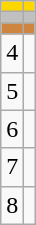<table class="wikitable">
<tr style="background:gold;">
<td align=center></td>
<td></td>
</tr>
<tr style="background:silver;">
<td align=center></td>
<td></td>
</tr>
<tr style="background:peru;">
<td align=center></td>
<td></td>
</tr>
<tr>
<td align=center>4</td>
<td></td>
</tr>
<tr>
<td align=center>5</td>
<td></td>
</tr>
<tr>
<td align=center>6</td>
<td></td>
</tr>
<tr>
<td align=center>7</td>
<td></td>
</tr>
<tr>
<td align=center>8</td>
<td></td>
</tr>
</table>
